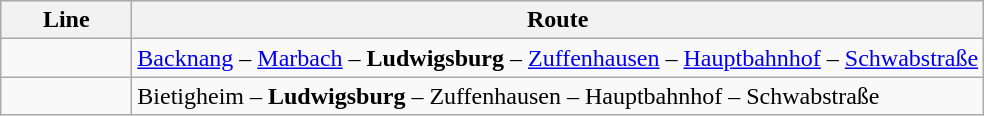<table class="wikitable">
<tr>
<th style="width:5em">Line</th>
<th>Route</th>
</tr>
<tr>
<td align="center"></td>
<td><a href='#'>Backnang</a> – <a href='#'>Marbach</a> – <strong>Ludwigsburg</strong> – <a href='#'>Zuffenhausen</a> – <a href='#'>Hauptbahnhof</a> – <a href='#'>Schwabstraße</a></td>
</tr>
<tr>
<td align="center"></td>
<td>Bietigheim – <strong>Ludwigsburg</strong> – Zuffenhausen – Hauptbahnhof – Schwabstraße</td>
</tr>
</table>
